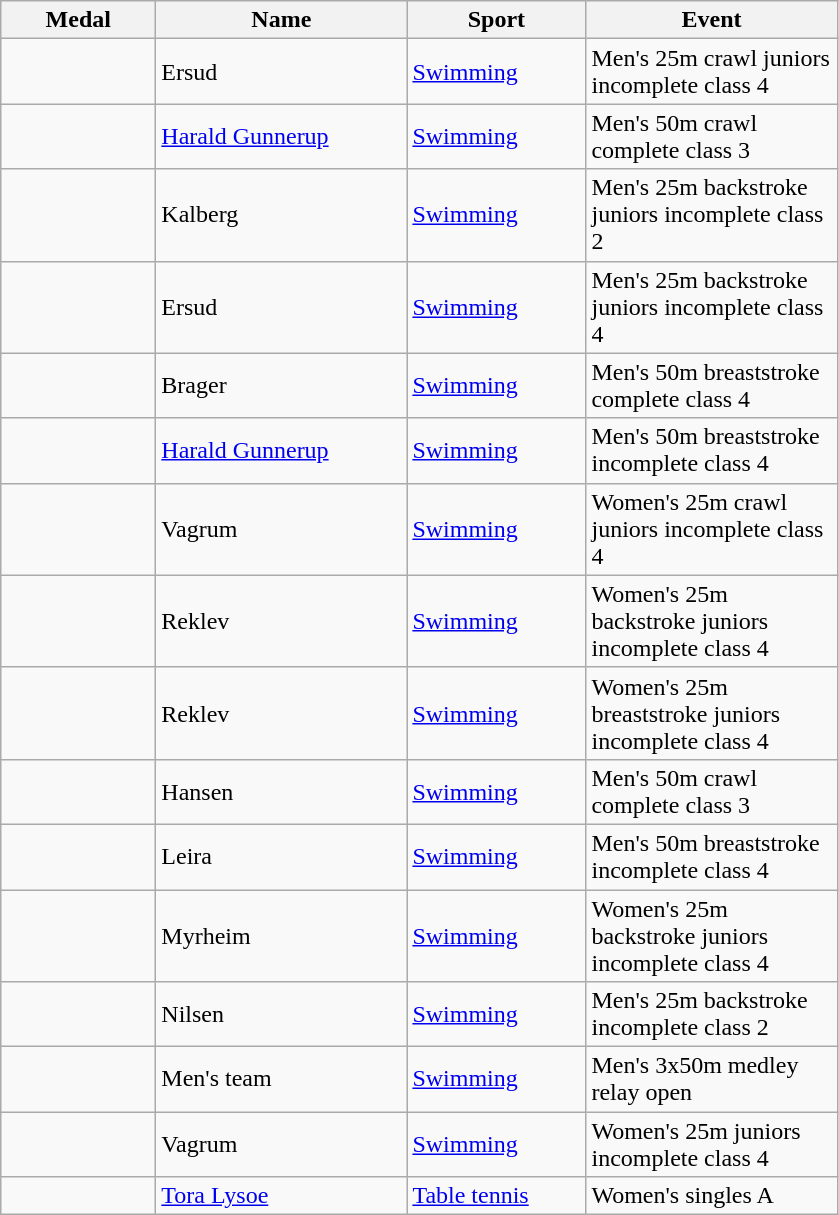<table class="wikitable">
<tr>
<th style="width:6em">Medal</th>
<th style="width:10em">Name</th>
<th style="width:7em">Sport</th>
<th style="width:10em">Event</th>
</tr>
<tr>
<td></td>
<td>Ersud</td>
<td><a href='#'>Swimming</a></td>
<td>Men's 25m crawl juniors incomplete class 4</td>
</tr>
<tr>
<td></td>
<td><a href='#'>Harald Gunnerup</a></td>
<td><a href='#'>Swimming</a></td>
<td>Men's 50m crawl complete class 3</td>
</tr>
<tr>
<td></td>
<td>Kalberg</td>
<td><a href='#'>Swimming</a></td>
<td>Men's 25m backstroke juniors incomplete class 2</td>
</tr>
<tr>
<td></td>
<td>Ersud</td>
<td><a href='#'>Swimming</a></td>
<td>Men's 25m backstroke juniors incomplete class 4</td>
</tr>
<tr>
<td></td>
<td>Brager</td>
<td><a href='#'>Swimming</a></td>
<td>Men's 50m breaststroke complete class 4</td>
</tr>
<tr>
<td></td>
<td><a href='#'>Harald Gunnerup</a></td>
<td><a href='#'>Swimming</a></td>
<td>Men's 50m breaststroke incomplete class 4</td>
</tr>
<tr>
<td></td>
<td>Vagrum</td>
<td><a href='#'>Swimming</a></td>
<td>Women's 25m crawl juniors incomplete class 4</td>
</tr>
<tr>
<td></td>
<td>Reklev</td>
<td><a href='#'>Swimming</a></td>
<td>Women's 25m backstroke juniors incomplete class 4</td>
</tr>
<tr>
<td></td>
<td>Reklev</td>
<td><a href='#'>Swimming</a></td>
<td>Women's 25m breaststroke juniors incomplete class 4</td>
</tr>
<tr>
<td></td>
<td>Hansen</td>
<td><a href='#'>Swimming</a></td>
<td>Men's 50m crawl complete class 3</td>
</tr>
<tr>
<td></td>
<td>Leira</td>
<td><a href='#'>Swimming</a></td>
<td>Men's 50m breaststroke incomplete class 4</td>
</tr>
<tr>
<td></td>
<td>Myrheim</td>
<td><a href='#'>Swimming</a></td>
<td>Women's 25m backstroke juniors incomplete class 4</td>
</tr>
<tr>
<td></td>
<td>Nilsen</td>
<td><a href='#'>Swimming</a></td>
<td>Men's 25m backstroke incomplete class 2</td>
</tr>
<tr>
<td></td>
<td>Men's team</td>
<td><a href='#'>Swimming</a></td>
<td>Men's 3x50m medley relay open</td>
</tr>
<tr>
<td></td>
<td>Vagrum</td>
<td><a href='#'>Swimming</a></td>
<td>Women's 25m juniors incomplete class 4</td>
</tr>
<tr>
<td></td>
<td><a href='#'>Tora Lysoe</a></td>
<td><a href='#'>Table tennis</a></td>
<td>Women's singles A</td>
</tr>
</table>
